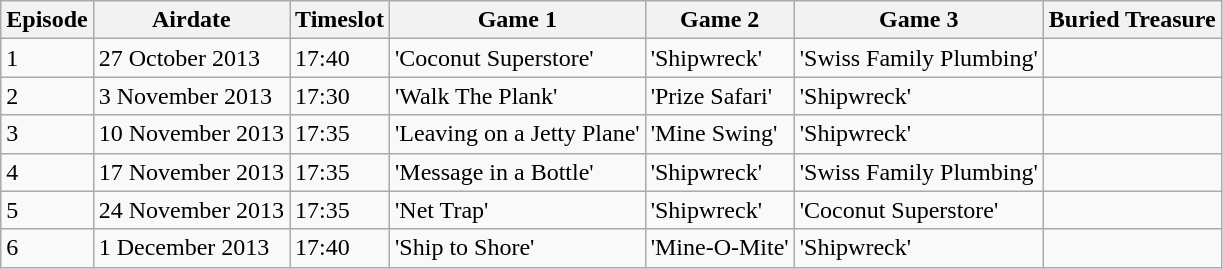<table class="wikitable plainrowheaders">
<tr>
<th>Episode</th>
<th>Airdate</th>
<th>Timeslot</th>
<th>Game 1</th>
<th>Game 2</th>
<th>Game 3</th>
<th>Buried Treasure</th>
</tr>
<tr>
<td>1</td>
<td>27 October 2013</td>
<td>17:40</td>
<td>'Coconut Superstore'</td>
<td>'Shipwreck'</td>
<td>'Swiss Family Plumbing'</td>
<td></td>
</tr>
<tr>
<td>2</td>
<td>3 November 2013</td>
<td>17:30</td>
<td>'Walk The Plank'</td>
<td>'Prize Safari'</td>
<td>'Shipwreck'</td>
<td></td>
</tr>
<tr>
<td>3</td>
<td>10 November 2013</td>
<td>17:35</td>
<td>'Leaving on a Jetty Plane'</td>
<td>'Mine Swing'</td>
<td>'Shipwreck'</td>
<td></td>
</tr>
<tr>
<td>4</td>
<td>17 November 2013</td>
<td>17:35</td>
<td>'Message in a Bottle'</td>
<td>'Shipwreck'</td>
<td>'Swiss Family Plumbing'</td>
<td></td>
</tr>
<tr>
<td>5</td>
<td>24 November 2013</td>
<td>17:35</td>
<td>'Net Trap'</td>
<td>'Shipwreck'</td>
<td>'Coconut Superstore'</td>
<td></td>
</tr>
<tr>
<td>6</td>
<td>1 December 2013</td>
<td>17:40</td>
<td>'Ship to Shore'</td>
<td>'Mine-O-Mite'</td>
<td>'Shipwreck'</td>
<td></td>
</tr>
</table>
